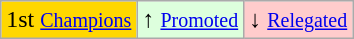<table class="wikitable" align="center">
<tr>
<td style="background:gold">1st <small><a href='#'>Champions</a></small></td>
<td style="background:#ddffdd">↑ <small><a href='#'>Promoted</a></small></td>
<td style="background:#ffcccc">↓ <small><a href='#'>Relegated</a></small></td>
</tr>
</table>
